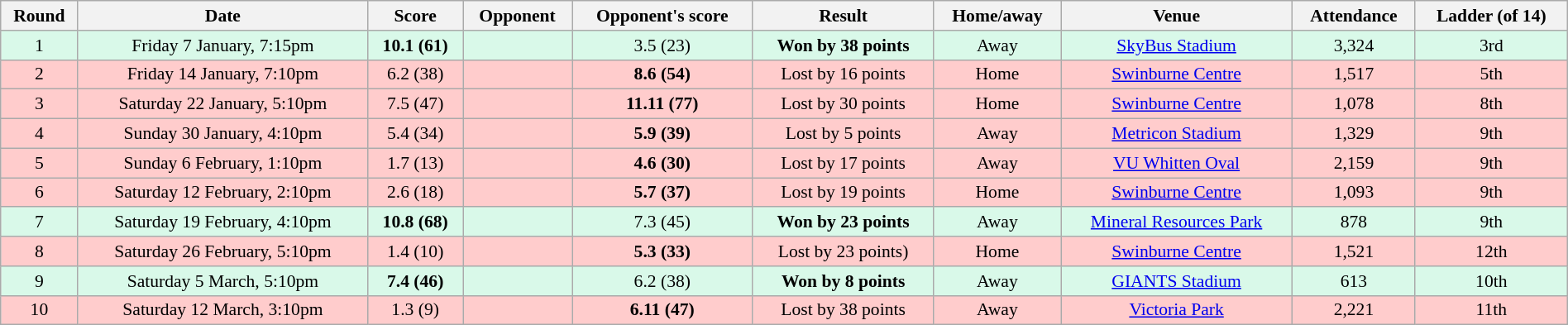<table class="wikitable" style="font-size:90%; text-align:center; width: 100%; margin-left: auto; margin-right: auto">
<tr>
<th>Round</th>
<th>Date</th>
<th>Score</th>
<th>Opponent</th>
<th>Opponent's score</th>
<th>Result</th>
<th>Home/away</th>
<th>Venue</th>
<th>Attendance</th>
<th>Ladder (of 14)</th>
</tr>
<tr style="background:#d9f9e9;">
<td>1</td>
<td>Friday 7 January, 7:15pm</td>
<td><strong>10.1 (61)</strong></td>
<td></td>
<td>3.5 (23)</td>
<td><strong>Won by 38 points</strong></td>
<td>Away</td>
<td><a href='#'>SkyBus Stadium</a></td>
<td>3,324</td>
<td>3rd</td>
</tr>
<tr style="background:#fcc;">
<td>2</td>
<td>Friday 14 January, 7:10pm</td>
<td>6.2 (38)</td>
<td></td>
<td><strong>8.6 (54)</strong></td>
<td>Lost by 16 points</td>
<td>Home</td>
<td><a href='#'>Swinburne Centre</a></td>
<td>1,517</td>
<td>5th</td>
</tr>
<tr style="background:#fcc;">
<td>3</td>
<td>Saturday 22 January, 5:10pm</td>
<td>7.5 (47)</td>
<td></td>
<td><strong>11.11 (77)</strong></td>
<td>Lost by 30 points</td>
<td>Home</td>
<td><a href='#'>Swinburne Centre</a></td>
<td>1,078</td>
<td>8th</td>
</tr>
<tr style="background:#fcc;">
<td>4</td>
<td>Sunday 30 January, 4:10pm</td>
<td>5.4 (34)</td>
<td></td>
<td><strong>5.9 (39)</strong></td>
<td>Lost by 5 points</td>
<td>Away</td>
<td><a href='#'>Metricon Stadium</a></td>
<td>1,329</td>
<td>9th</td>
</tr>
<tr style="background:#fcc;">
<td>5</td>
<td>Sunday 6 February, 1:10pm</td>
<td>1.7 (13)</td>
<td></td>
<td><strong>4.6 (30)</strong></td>
<td>Lost by 17 points</td>
<td>Away</td>
<td><a href='#'>VU Whitten Oval</a></td>
<td>2,159</td>
<td>9th</td>
</tr>
<tr style="background:#fcc;">
<td>6</td>
<td>Saturday 12 February, 2:10pm</td>
<td>2.6 (18)</td>
<td></td>
<td><strong>5.7 (37)</strong></td>
<td>Lost by 19 points</td>
<td>Home</td>
<td><a href='#'>Swinburne Centre</a></td>
<td>1,093</td>
<td>9th</td>
</tr>
<tr style="background:#d9f9e9;">
<td>7</td>
<td>Saturday 19 February, 4:10pm</td>
<td><strong>10.8 (68)</strong></td>
<td></td>
<td>7.3 (45)</td>
<td><strong>Won by 23 points</strong></td>
<td>Away</td>
<td><a href='#'>Mineral Resources Park</a></td>
<td>878</td>
<td>9th</td>
</tr>
<tr style="background:#fcc;">
<td>8</td>
<td>Saturday 26 February, 5:10pm</td>
<td>1.4 (10)</td>
<td></td>
<td><strong>5.3 (33)</strong></td>
<td>Lost by 23 points)</td>
<td>Home</td>
<td><a href='#'>Swinburne Centre</a></td>
<td>1,521</td>
<td>12th</td>
</tr>
<tr style="background:#d9f9e9;">
<td>9</td>
<td>Saturday 5 March, 5:10pm</td>
<td><strong>7.4 (46)</strong></td>
<td></td>
<td>6.2 (38)</td>
<td><strong>Won by 8 points</strong></td>
<td>Away</td>
<td><a href='#'>GIANTS Stadium</a></td>
<td>613</td>
<td>10th</td>
</tr>
<tr style="background:#fcc;">
<td>10</td>
<td>Saturday 12 March, 3:10pm</td>
<td>1.3 (9)</td>
<td></td>
<td><strong>6.11 (47)</strong></td>
<td>Lost by 38 points</td>
<td>Away</td>
<td><a href='#'>Victoria Park</a></td>
<td>2,221</td>
<td>11th</td>
</tr>
</table>
